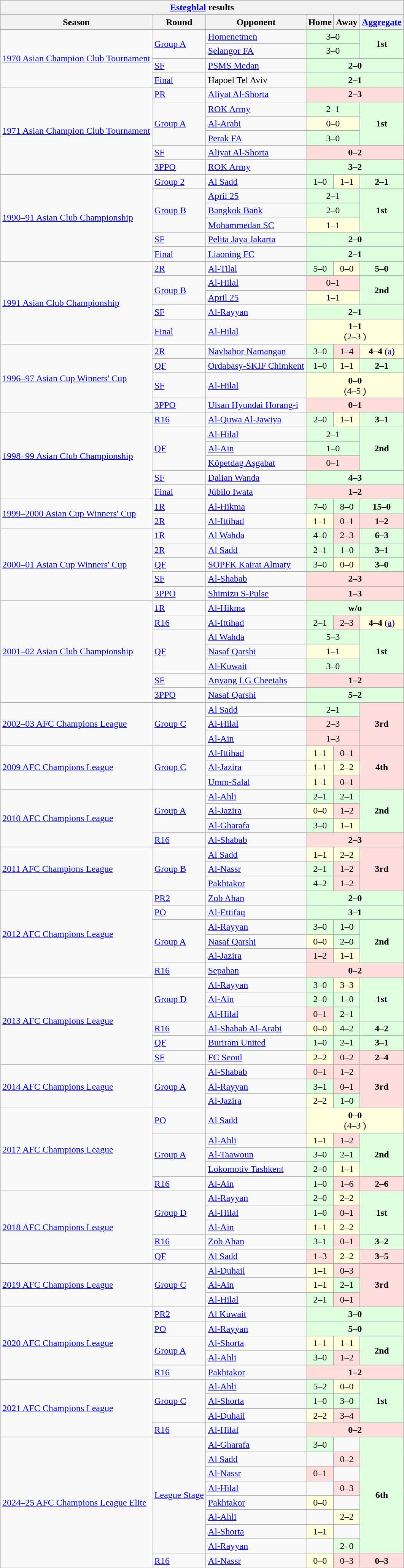<table class="wikitable">
<tr>
<th colspan="6"><a href='#'>Esteghlal</a> results</th>
</tr>
<tr>
<th>Season</th>
<th>Round</th>
<th>Opponent</th>
<th>Home</th>
<th>Away</th>
<th><a href='#'>Aggregate</a></th>
</tr>
<tr>
<td rowspan="4"><a href='#'>1970 Asian Champion Club Tournament</a></td>
<td rowspan="2"><a href='#'>Group A</a></td>
<td> <a href='#'>Homenetmen</a></td>
<td colspan="2" bgcolor="#ddffdd" style="text-align:center;">3–0</td>
<td rowspan="2" bgcolor="#ddffdd" style="text-align:center;"><strong>1st</strong></td>
</tr>
<tr>
<td> <a href='#'>Selangor FA</a></td>
<td colspan="2" bgcolor="#ddffdd" style="text-align:center;">3–0</td>
</tr>
<tr>
<td><a href='#'>SF</a></td>
<td> <a href='#'>PSMS Medan</a></td>
<td colspan="3" bgcolor="#ddffdd" style="text-align:center;"><strong>2–0</strong></td>
</tr>
<tr>
<td><a href='#'>Final</a></td>
<td>Hapoel Tel Aviv</td>
<td colspan="3" bgcolor="#ddffdd" style="text-align:center;"><strong>2–1</strong> </td>
</tr>
<tr>
<td rowspan="6"><a href='#'>1971 Asian Champion Club Tournament</a></td>
<td><a href='#'>PR</a></td>
<td> <a href='#'>Aliyat Al-Shorta</a></td>
<td colspan="3" bgcolor="#ffdddd" style="text-align:center;"><strong>2–3</strong></td>
</tr>
<tr>
<td rowspan="3"><a href='#'>Group A</a></td>
<td> <a href='#'>ROK Army</a></td>
<td colspan="2" bgcolor="#ddffdd" style="text-align:center;">2–1</td>
<td rowspan="3" bgcolor="#ddffdd" style="text-align:center;"><strong>1st</strong></td>
</tr>
<tr>
<td> <a href='#'>Al-Arabi</a></td>
<td colspan="2" bgcolor="#ffffdd" style="text-align:center;">0–0</td>
</tr>
<tr>
<td> <a href='#'>Perak FA</a></td>
<td colspan="2" bgcolor="#ddffdd" style="text-align:center;">3–0</td>
</tr>
<tr>
<td><a href='#'>SF</a></td>
<td> <a href='#'>Aliyat Al-Shorta</a></td>
<td colspan="3" bgcolor="#ffdddd" style="text-align:center;"><strong>0–2</strong></td>
</tr>
<tr>
<td><a href='#'>3PPO</a></td>
<td> <a href='#'>ROK Army</a></td>
<td colspan="3" bgcolor="#ddffdd" style="text-align:center;"><strong>3–2</strong></td>
</tr>
<tr>
<td rowspan="6"><a href='#'>1990–91 Asian Club Championship</a></td>
<td><a href='#'>Group 2</a></td>
<td> <a href='#'>Al Sadd</a></td>
<td bgcolor="#ddffdd" style="text-align:center;">1–0</td>
<td bgcolor="#ffffdd" style="text-align:center;">1–1</td>
<td bgcolor="#ddffdd" style="text-align:center;"><strong>2–1</strong></td>
</tr>
<tr>
<td rowspan="3"><a href='#'>Group B</a></td>
<td> <a href='#'>April 25</a></td>
<td colspan="2" bgcolor="#ddffdd" style="text-align:center;">2–1</td>
<td rowspan="3" bgcolor="#ddffdd" style="text-align:center;"><strong>1st</strong></td>
</tr>
<tr>
<td> <a href='#'>Bangkok Bank</a></td>
<td colspan="2" bgcolor="#ddffdd" style="text-align:center;">2–0</td>
</tr>
<tr>
<td> <a href='#'>Mohammedan SC</a></td>
<td colspan="2" bgcolor="#ffffdd" style="text-align:center;">1–1</td>
</tr>
<tr>
<td><a href='#'>SF</a></td>
<td> <a href='#'>Pelita Jaya Jakarta</a></td>
<td colspan="3" bgcolor="#ddffdd" style="text-align:center;"><strong>2–0</strong></td>
</tr>
<tr>
<td><a href='#'>Final</a></td>
<td> <a href='#'>Liaoning FC</a></td>
<td colspan="3" bgcolor="#ddffdd" style="text-align:center;"><strong>2–1</strong></td>
</tr>
<tr>
<td rowspan="5"><a href='#'>1991 Asian Club Championship</a></td>
<td><a href='#'>2R</a></td>
<td> <a href='#'>Al-Tilal</a></td>
<td bgcolor="#ddffdd" style="text-align:center;">5–0</td>
<td bgcolor="#ffffdd" style="text-align:center;">0–0</td>
<td bgcolor="#ddffdd" style="text-align:center;"><strong>5–0</strong></td>
</tr>
<tr>
<td rowspan="2"><a href='#'>Group B</a></td>
<td> <a href='#'>Al-Hilal</a></td>
<td colspan="2" bgcolor="#ffdddd" style="text-align:center;">0–1</td>
<td rowspan="2" bgcolor="#ddffdd" style="text-align:center;"><strong>2nd</strong></td>
</tr>
<tr>
<td> <a href='#'>April 25</a></td>
<td colspan="2" bgcolor="#ffffdd" style="text-align:center;">1–1</td>
</tr>
<tr>
<td><a href='#'>SF</a></td>
<td> <a href='#'>Al-Rayyan</a></td>
<td colspan="3" bgcolor="#ddffdd" style="text-align:center;"><strong>2–1</strong></td>
</tr>
<tr>
<td><a href='#'>Final</a></td>
<td> <a href='#'>Al-Hilal</a></td>
<td colspan="3" bgcolor="#ffffdd" style="text-align:center;"><strong>1–1</strong> <br>(2–3 )</td>
</tr>
<tr>
<td rowspan="4"><a href='#'>1996–97 Asian Cup Winners' Cup</a></td>
<td><a href='#'>2R</a></td>
<td> <a href='#'>Navbahor Namangan</a></td>
<td bgcolor="#ddffdd" style="text-align:center;">3–0</td>
<td bgcolor="#ffdddd" style="text-align:center;">1–4</td>
<td bgcolor="#ffffdd" style="text-align:center;"><strong>4–4</strong> (<a href='#'>a</a>)</td>
</tr>
<tr>
<td><a href='#'>QF</a></td>
<td> <a href='#'>Ordabasy-SKIF Chimkent</a></td>
<td bgcolor="#ddffdd" style="text-align:center;">1–0</td>
<td bgcolor="#ffffdd" style="text-align:center;">1–1</td>
<td bgcolor="#ddffdd" style="text-align:center;"><strong>2–1</strong></td>
</tr>
<tr>
<td><a href='#'>SF</a></td>
<td> <a href='#'>Al-Hilal</a></td>
<td colspan="3" bgcolor="#ffffdd" style="text-align:center;"><strong>0–0</strong> <br>(4–5 )</td>
</tr>
<tr>
<td><a href='#'>3PPO</a></td>
<td> <a href='#'>Ulsan Hyundai Horang-i</a></td>
<td colspan="3" bgcolor="#ffdddd" style="text-align:center;"><strong>0–1</strong></td>
</tr>
<tr>
<td rowspan="6"><a href='#'>1998–99 Asian Club Championship</a></td>
<td><a href='#'>R16</a></td>
<td> <a href='#'>Al-Quwa Al-Jawiya</a></td>
<td bgcolor="#ddffdd" style="text-align:center;">2–0</td>
<td bgcolor="#ffffdd" style="text-align:center;">1–1</td>
<td bgcolor="#ddffdd" style="text-align:center;"><strong>3–1</strong></td>
</tr>
<tr>
<td rowspan="3"><a href='#'>QF</a></td>
<td> <a href='#'>Al-Hilal</a></td>
<td colspan="2" bgcolor="#ddffdd" style="text-align:center;">2–1</td>
<td rowspan="3" bgcolor="#ddffdd" style="text-align:center;"><strong>2nd</strong></td>
</tr>
<tr>
<td> <a href='#'>Al-Ain</a></td>
<td colspan="2" bgcolor="#ddffdd" style="text-align:center;">1–0</td>
</tr>
<tr>
<td> <a href='#'>Köpetdag Aşgabat</a></td>
<td colspan="2" bgcolor="#ffdddd" style="text-align:center;">0–1</td>
</tr>
<tr>
<td><a href='#'>SF</a></td>
<td> <a href='#'>Dalian Wanda</a></td>
<td colspan="3" bgcolor="#ddffdd" style="text-align:center;"><strong>4–3</strong> </td>
</tr>
<tr>
<td><a href='#'>Final</a></td>
<td> <a href='#'>Júbilo Iwata</a></td>
<td colspan="3" bgcolor="#ffdddd" style="text-align:center;"><strong>1–2</strong></td>
</tr>
<tr>
<td rowspan="2"><a href='#'>1999–2000 Asian Cup Winners' Cup</a></td>
<td><a href='#'>1R</a></td>
<td> <a href='#'>Al-Hikma</a></td>
<td bgcolor="#ddffdd" style="text-align:center;">7–0</td>
<td bgcolor="#ddffdd" style="text-align:center;">8–0</td>
<td bgcolor="#ddffdd" style="text-align:center;"><strong>15–0</strong></td>
</tr>
<tr>
<td><a href='#'>2R</a></td>
<td> <a href='#'>Al-Ittihad</a></td>
<td bgcolor="#ffffdd" style="text-align:center;">1–1</td>
<td bgcolor="#ffdddd" style="text-align:center;">0–1</td>
<td bgcolor="#ffdddd" style="text-align:center;"><strong>1–2</strong></td>
</tr>
<tr>
<td rowspan="5"><a href='#'>2000–01 Asian Cup Winners' Cup</a></td>
<td><a href='#'>1R</a></td>
<td> <a href='#'>Al Wahda</a></td>
<td bgcolor="#ddffdd" style="text-align:center;">4–0</td>
<td bgcolor="#ffdddd" style="text-align:center;">2–3</td>
<td bgcolor="#ddffdd" style="text-align:center;"><strong>6–3</strong></td>
</tr>
<tr>
<td><a href='#'>2R</a></td>
<td> <a href='#'>Al Sadd</a></td>
<td bgcolor="#ddffdd" style="text-align:center;">2–1</td>
<td bgcolor="#ddffdd" style="text-align:center;">1–0</td>
<td bgcolor="#ddffdd" style="text-align:center;"><strong>3–1</strong></td>
</tr>
<tr>
<td><a href='#'>QF</a></td>
<td> <a href='#'>SOPFK Kairat Almaty</a></td>
<td bgcolor="#ddffdd" style="text-align:center;">3–0</td>
<td bgcolor="#ffffdd" style="text-align:center;">0–0</td>
<td bgcolor="#ddffdd" style="text-align:center;"><strong>3–0</strong></td>
</tr>
<tr>
<td><a href='#'>SF</a></td>
<td> <a href='#'>Al-Shabab</a></td>
<td colspan="3" bgcolor="#ffdddd" style="text-align:center;"><strong>2–3</strong></td>
</tr>
<tr>
<td><a href='#'>3PPO</a></td>
<td> <a href='#'>Shimizu S-Pulse</a></td>
<td colspan="3" bgcolor="#ffdddd" style="text-align:center;"><strong>1–3</strong></td>
</tr>
<tr>
<td rowspan="7"><a href='#'>2001–02 Asian Club Championship</a></td>
<td><a href='#'>1R</a></td>
<td> <a href='#'>Al-Hikma</a></td>
<td colspan="3" bgcolor="#ddffdd" style="text-align:center;"><strong>w/o</strong></td>
</tr>
<tr>
<td><a href='#'>R16</a></td>
<td> <a href='#'>Al-Ittihad</a></td>
<td bgcolor="#ddffdd" style="text-align:center;">2–1</td>
<td bgcolor="#ffdddd" style="text-align:center;">2–3</td>
<td bgcolor="#ffffdd" style="text-align:center;"><strong>4–4</strong> (<a href='#'>a</a>)</td>
</tr>
<tr>
<td rowspan="3"><a href='#'>QF</a></td>
<td> <a href='#'>Al Wahda</a></td>
<td colspan="2" bgcolor="#ddffdd" style="text-align:center;">5–3</td>
<td rowspan="3" bgcolor="#ddffdd" style="text-align:center;"><strong>1st</strong></td>
</tr>
<tr>
<td> <a href='#'>Nasaf Qarshi</a></td>
<td colspan="2" bgcolor="#ffffdd" style="text-align:center;">1–1</td>
</tr>
<tr>
<td> <a href='#'>Al-Kuwait</a></td>
<td colspan="2" bgcolor="#ddffdd" style="text-align:center;">3–0</td>
</tr>
<tr>
<td><a href='#'>SF</a></td>
<td> <a href='#'>Anyang LG Cheetahs</a></td>
<td colspan="3" bgcolor="#ffdddd" style="text-align:center;"><strong>1–2</strong></td>
</tr>
<tr>
<td><a href='#'>3PPO</a></td>
<td> <a href='#'>Nasaf Qarshi</a></td>
<td colspan="3" bgcolor="#ddffdd" style="text-align:center;"><strong>5–2</strong></td>
</tr>
<tr>
<td rowspan="3"><a href='#'>2002–03 AFC Champions League</a></td>
<td rowspan="3"><a href='#'>Group C</a></td>
<td align="left"> <a href='#'>Al Sadd</a></td>
<td colspan="2" bgcolor="#ddffdd" style="text-align:center;">2–1</td>
<td rowspan="3" bgcolor="#ffdddd" style="text-align:center;"><strong>3rd</strong></td>
</tr>
<tr>
<td> <a href='#'>Al-Hilal</a></td>
<td colspan="2"  bgcolor="#ffdddd" style="text-align:center;">2–3</td>
</tr>
<tr>
<td> <a href='#'>Al-Ain</a></td>
<td colspan="2"  bgcolor="#ffdddd" style="text-align:center;">1–3</td>
</tr>
<tr>
<td rowspan="3"><a href='#'>2009 AFC Champions League</a></td>
<td rowspan="3"><a href='#'>Group C</a></td>
<td> <a href='#'>Al-Ittihad</a></td>
<td bgcolor="#ffffdd" style="text-align:center;">1–1</td>
<td bgcolor="#ffdddd" style="text-align:center;">0–1</td>
<td rowspan="3" bgcolor="#ffdddd" style="text-align:center;"><strong>4th</strong></td>
</tr>
<tr>
<td> <a href='#'>Al-Jazira</a></td>
<td bgcolor="#ffffdd" style="text-align:center;">1–1</td>
<td bgcolor="#ffffdd" style="text-align:center;">2–2</td>
</tr>
<tr>
<td> <a href='#'>Umm-Salal</a></td>
<td bgcolor="#ffffdd" style="text-align:center;">1–1</td>
<td bgcolor="#ffdddd" style="text-align:center;">0–1</td>
</tr>
<tr>
<td rowspan="4"><a href='#'>2010 AFC Champions League</a></td>
<td rowspan="3"><a href='#'>Group A</a></td>
<td> <a href='#'>Al-Ahli</a></td>
<td bgcolor="#ddffdd" style="text-align:center;">2–1</td>
<td bgcolor="#ddffdd" style="text-align:center;">2–1</td>
<td rowspan="3" bgcolor="#ddffdd" style="text-align:center;"><strong>2nd</strong></td>
</tr>
<tr>
<td> <a href='#'>Al-Jazira</a></td>
<td bgcolor="#ffffdd" style="text-align:center;">0–0</td>
<td bgcolor="#ffdddd" style="text-align:center;">1–2</td>
</tr>
<tr>
<td> <a href='#'>Al-Gharafa</a></td>
<td bgcolor="#ddffdd" style="text-align:center;">3–0</td>
<td bgcolor="#ffffdd" style="text-align:center;">1–1</td>
</tr>
<tr>
<td><a href='#'>R16</a></td>
<td> <a href='#'>Al-Shabab</a></td>
<td colspan="3"  bgcolor="#ffdddd" style="text-align:center;"><strong>2–3</strong></td>
</tr>
<tr>
<td rowspan="3"><a href='#'>2011 AFC Champions League</a></td>
<td rowspan="3"><a href='#'>Group B</a></td>
<td> <a href='#'>Al Sadd</a></td>
<td bgcolor="#ffffdd" style="text-align:center;">1–1</td>
<td bgcolor="#ffffdd" style="text-align:center;">2–2</td>
<td rowspan="3" bgcolor="#ffdddd" style="text-align:center;"><strong>3rd</strong></td>
</tr>
<tr>
<td> <a href='#'>Al-Nassr</a></td>
<td bgcolor="#ddffdd" style="text-align:center;">2–1</td>
<td bgcolor="#ffdddd" style="text-align:center;">1–2</td>
</tr>
<tr>
<td> <a href='#'>Pakhtakor</a></td>
<td bgcolor="#ddffdd" style="text-align:center;">4–2</td>
<td bgcolor="#ffdddd" style="text-align:center;">1–2</td>
</tr>
<tr>
<td rowspan="6"><a href='#'>2012 AFC Champions League</a></td>
<td><a href='#'>PR2</a></td>
<td> <a href='#'>Zob Ahan</a></td>
<td colspan="3" bgcolor="#ddffdd" style="text-align:center;"><strong>2–0</strong></td>
</tr>
<tr>
<td><a href='#'>PO</a></td>
<td> <a href='#'>Al-Ettifaq</a></td>
<td colspan="3" bgcolor="#ddffdd" style="text-align:center;"><strong>3–1</strong></td>
</tr>
<tr>
<td rowspan="3"><a href='#'>Group A</a></td>
<td> <a href='#'>Al-Rayyan</a></td>
<td bgcolor="#ddffdd" style="text-align:center;">3–0</td>
<td bgcolor="#ddffdd" style="text-align:center;">1–0</td>
<td rowspan="3" bgcolor="#ddffdd" style="text-align:center;"><strong>2nd</strong></td>
</tr>
<tr>
<td> <a href='#'>Nasaf Qarshi</a></td>
<td bgcolor="#ffffdd" style="text-align:center;">0–0</td>
<td bgcolor="#ddffdd" style="text-align:center;">2–0</td>
</tr>
<tr>
<td> <a href='#'>Al-Jazira</a></td>
<td bgcolor="#ffdddd" style="text-align:center;">1–2</td>
<td bgcolor="#ffffdd" style="text-align:center;">1–1</td>
</tr>
<tr>
<td><a href='#'>R16</a></td>
<td> <a href='#'>Sepahan</a></td>
<td colspan="3" bgcolor="#ffdddd" style="text-align:center;"><strong>0–2</strong></td>
</tr>
<tr>
<td rowspan="6"><a href='#'>2013 AFC Champions League</a></td>
<td rowspan="3"><a href='#'>Group D</a></td>
<td> <a href='#'>Al-Rayyan</a></td>
<td bgcolor="#ddffdd" style="text-align:center;">3–0</td>
<td bgcolor="#ffffdd" style="text-align:center;">3–3</td>
<td rowspan="3" bgcolor="#ddffdd" style="text-align:center;"><strong>1st</strong></td>
</tr>
<tr>
<td> <a href='#'>Al-Ain</a></td>
<td bgcolor="#ddffdd" style="text-align:center;">2–0</td>
<td bgcolor="#ddffdd" style="text-align:center;">1–0</td>
</tr>
<tr>
<td> <a href='#'>Al-Hilal</a></td>
<td bgcolor="#ffdddd" style="text-align:center;">0–1</td>
<td bgcolor="#ddffdd" style="text-align:center;">2–1</td>
</tr>
<tr>
<td><a href='#'>R16</a></td>
<td> <a href='#'>Al-Shabab Al-Arabi</a></td>
<td bgcolor="#ffffdd" style="text-align:center;">0–0</td>
<td bgcolor="#ddffdd" style="text-align:center;">4–2</td>
<td bgcolor="#ddffdd" style="text-align:center;"><strong>4–2</strong></td>
</tr>
<tr>
<td><a href='#'>QF</a></td>
<td> <a href='#'>Buriram United</a></td>
<td bgcolor="#ddffdd" style="text-align:center;">1–0</td>
<td bgcolor="#ddffdd" style="text-align:center;">2–1</td>
<td bgcolor="#ddffdd" style="text-align:center;"><strong>3–1</strong></td>
</tr>
<tr>
<td><a href='#'>SF</a></td>
<td> <a href='#'>FC Seoul</a></td>
<td bgcolor="#ffffdd" style="text-align:center;">2–2</td>
<td bgcolor="#ffdddd" style="text-align:center;">0–2</td>
<td bgcolor="#ffdddd" style="text-align:center;"><strong>2–4</strong></td>
</tr>
<tr>
<td rowspan="3"><a href='#'>2014 AFC Champions League</a></td>
<td rowspan="3"><a href='#'>Group A</a></td>
<td> <a href='#'>Al-Shabab</a></td>
<td bgcolor="#ffdddd" style="text-align:center;">0–1</td>
<td bgcolor="#ffdddd" style="text-align:center;">1–2</td>
<td rowspan="3" bgcolor="#ffdddd" style="text-align:center;"><strong>3rd</strong></td>
</tr>
<tr>
<td> <a href='#'>Al-Rayyan</a></td>
<td bgcolor="#ddffdd" style="text-align:center;">3–1</td>
<td bgcolor="#ffdddd" style="text-align:center;">0–1</td>
</tr>
<tr>
<td> <a href='#'>Al-Jazira</a></td>
<td bgcolor="#ffffdd" style="text-align:center;">2–2</td>
<td bgcolor="#ddffdd" style="text-align:center;">1–0</td>
</tr>
<tr>
<td rowspan="5"><a href='#'>2017 AFC Champions League</a></td>
<td><a href='#'>PO</a></td>
<td> <a href='#'>Al Sadd</a></td>
<td colspan="3" bgcolor="#ffffdd" style="text-align:center;"><strong>0–0</strong><br>(4–3 )</td>
</tr>
<tr>
<td rowspan="3"><a href='#'>Group A</a></td>
<td> <a href='#'>Al-Ahli</a></td>
<td bgcolor="#ffffdd" style="text-align:center;">1–1</td>
<td bgcolor="#ffdddd" style="text-align:center;">1–2</td>
<td rowspan="3" bgcolor="#ddffdd" style="text-align:center;"><strong>2nd</strong></td>
</tr>
<tr>
<td> <a href='#'>Al-Taawoun</a></td>
<td bgcolor="#ddffdd" style="text-align:center;">3–0</td>
<td bgcolor="#ddffdd" style="text-align:center;">2–1</td>
</tr>
<tr>
<td> <a href='#'>Lokomotiv Tashkent</a></td>
<td bgcolor="#ddffdd" style="text-align:center;">2–0</td>
<td bgcolor="#ffffdd" style="text-align:center;">1–1</td>
</tr>
<tr>
<td><a href='#'>R16</a></td>
<td> <a href='#'>Al-Ain</a></td>
<td bgcolor="#ddffdd" style="text-align:center;">1–0</td>
<td bgcolor="#ffdddd" style="text-align:center;">1–6</td>
<td bgcolor="#ffdddd" style="text-align:center;"><strong>2–6</strong></td>
</tr>
<tr>
<td rowspan="5"><a href='#'>2018 AFC Champions League</a></td>
<td rowspan="3"><a href='#'>Group D</a></td>
<td> <a href='#'>Al-Rayyan</a></td>
<td bgcolor="#ddffdd" style="text-align:center;">2–0</td>
<td bgcolor="#ffffdd" style="text-align:center;">2–2</td>
<td rowspan="3" bgcolor="#ddffdd" style="text-align:center;"><strong>1st</strong></td>
</tr>
<tr>
<td> <a href='#'>Al-Hilal</a></td>
<td bgcolor="#ddffdd" style="text-align:center;">1–0</td>
<td bgcolor="#ffdddd" style="text-align:center;">0–1</td>
</tr>
<tr>
<td> <a href='#'>Al-Ain</a></td>
<td bgcolor="#ffffdd" style="text-align:center;">1–1</td>
<td bgcolor="#ffffdd" style="text-align:center;">2–2</td>
</tr>
<tr>
<td><a href='#'>R16</a></td>
<td> <a href='#'>Zob Ahan</a></td>
<td bgcolor="#ddffdd" style="text-align:center;">3–1</td>
<td bgcolor="#ffdddd" style="text-align:center;">0–1</td>
<td bgcolor="#ddffdd" style="text-align:center;"><strong>3–2</strong></td>
</tr>
<tr>
<td><a href='#'>QF</a></td>
<td> <a href='#'>Al Sadd</a></td>
<td bgcolor="#ffdddd" style="text-align:center;">1–3</td>
<td bgcolor="#ffffdd" style="text-align:center;">2–2</td>
<td bgcolor="#ffdddd" style="text-align:center;"><strong>3–5</strong></td>
</tr>
<tr>
<td rowspan="3"><a href='#'>2019 AFC Champions League</a></td>
<td rowspan="3"><a href='#'>Group C</a></td>
<td> <a href='#'>Al-Duhail</a></td>
<td bgcolor="#ffffdd" style="text-align:center;">1–1</td>
<td bgcolor="#ffdddd" style="text-align:center;">0–3</td>
<td rowspan="3" bgcolor="#ffdddd" style="text-align:center;"><strong>3rd</strong></td>
</tr>
<tr>
<td> <a href='#'>Al-Ain</a></td>
<td bgcolor="#ffffdd" style="text-align:center;">1–1</td>
<td bgcolor="#ddffdd" style="text-align:center;">2–1</td>
</tr>
<tr>
<td> <a href='#'>Al-Hilal</a></td>
<td bgcolor="#ddffdd" style="text-align:center;">2–1</td>
<td bgcolor="#ffdddd" style="text-align:center;">0–1</td>
</tr>
<tr>
<td rowspan="5"><a href='#'>2020 AFC Champions League</a></td>
<td><a href='#'>PR2</a></td>
<td> <a href='#'>Al Kuwait</a></td>
<td colspan="3" bgcolor="#ddffdd" style="text-align:center;"><strong>3–0</strong></td>
</tr>
<tr>
<td><a href='#'>PO</a></td>
<td> <a href='#'>Al-Rayyan</a></td>
<td colspan="3" bgcolor="#ddffdd" style="text-align:center;"><strong>5–0</strong></td>
</tr>
<tr>
<td rowspan="2"><a href='#'>Group A</a></td>
<td> <a href='#'>Al-Shorta</a></td>
<td bgcolor="#ffffdd" style="text-align:center;">1–1</td>
<td bgcolor="#ffffdd" style="text-align:center;">1–1</td>
<td rowspan="2" bgcolor="#ddffdd" style="text-align:center;"><strong>2nd</strong></td>
</tr>
<tr>
<td> <a href='#'>Al-Ahli</a></td>
<td bgcolor="#ddffdd" style="text-align:center;">3–0</td>
<td bgcolor="#ffdddd" style="text-align:center;">1–2</td>
</tr>
<tr>
<td><a href='#'>R16</a></td>
<td> <a href='#'>Pakhtakor</a></td>
<td colspan="3" bgcolor="#ffdddd" style="text-align:center;"><strong>1–2</strong></td>
</tr>
<tr>
<td rowspan="4"><a href='#'>2021 AFC Champions League</a></td>
<td rowspan="3"><a href='#'>Group C</a></td>
<td> <a href='#'>Al-Ahli</a></td>
<td bgcolor="#ddffdd" style="text-align:center;">5–2</td>
<td bgcolor="#ffffdd" style="text-align:center;">0–0</td>
<td rowspan="3" bgcolor="#ddffdd" style="text-align:center;"><strong>1st</strong></td>
</tr>
<tr>
<td> <a href='#'>Al-Shorta</a></td>
<td bgcolor="#ddffdd" style="text-align:center;">1–0</td>
<td bgcolor="#ddffdd" style="text-align:center;">3–0</td>
</tr>
<tr>
<td> <a href='#'>Al-Duhail</a></td>
<td bgcolor="#ffffdd" style="text-align:center;">2–2</td>
<td bgcolor="#ffdddd" style="text-align:center;">3–4</td>
</tr>
<tr>
<td><a href='#'>R16</a></td>
<td> <a href='#'>Al-Hilal</a></td>
<td colspan="3" bgcolor="#ffdddd" style="text-align:center;"><strong>0–2</strong></td>
</tr>
<tr>
<td rowspan="9"><a href='#'>2024–25 AFC Champions League Elite</a></td>
<td rowspan="8"><a href='#'>League Stage</a></td>
<td> <a href='#'>Al-Gharafa</a></td>
<td bgcolor="#ddffdd" style="text-align:center;">3–0</td>
<td></td>
<td rowspan="8" bgcolor="#ddffdd" style="text-align:center;"><strong>6th</strong></td>
</tr>
<tr>
<td> <a href='#'>Al Sadd</a></td>
<td></td>
<td bgcolor="#ffdddd" style="text-align:center;">0–2</td>
</tr>
<tr>
<td> <a href='#'>Al-Nassr</a></td>
<td bgcolor="#ffdddd" style="text-align:center;">0–1</td>
<td></td>
</tr>
<tr>
<td> <a href='#'>Al-Hilal</a></td>
<td></td>
<td bgcolor="#ffdddd" style="text-align:center;">0–3</td>
</tr>
<tr>
<td> <a href='#'>Pakhtakor</a></td>
<td bgcolor="#ffffdd" style="text-align:center;">0–0</td>
<td></td>
</tr>
<tr>
<td> <a href='#'>Al-Ahli</a></td>
<td></td>
<td bgcolor="#ffffdd" style="text-align:center;">2–2</td>
</tr>
<tr>
<td> <a href='#'>Al-Shorta</a></td>
<td bgcolor="#ffffdd" style="text-align:center;">1–1</td>
<td></td>
</tr>
<tr>
<td> <a href='#'>Al-Rayyan</a></td>
<td></td>
<td bgcolor="#ddffdd" style="text-align:center;">2–0</td>
</tr>
<tr>
<td><a href='#'>R16</a></td>
<td> <a href='#'>Al-Nassr</a></td>
<td bgcolor="#ffffdd" style="text-align:center;">0–0</td>
<td bgcolor="#ffdddd" style="text-align:center;">0–3</td>
<td bgcolor="#ffdddd" style="text-align:center;"><strong>0–3</strong></td>
</tr>
</table>
